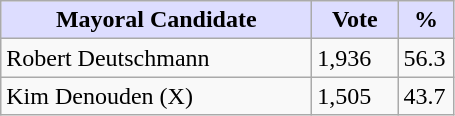<table class="wikitable">
<tr>
<th style="background:#ddf; width:200px;">Mayoral Candidate </th>
<th style="background:#ddf; width:50px;">Vote</th>
<th style="background:#ddf; width:30px;">%</th>
</tr>
<tr>
<td>Robert Deutschmann</td>
<td>1,936</td>
<td>56.3</td>
</tr>
<tr>
<td>Kim Denouden (X)</td>
<td>1,505</td>
<td>43.7</td>
</tr>
</table>
